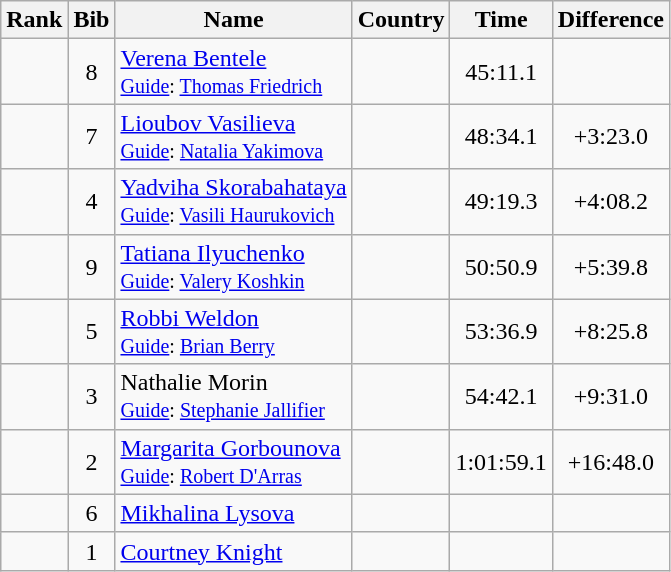<table class="wikitable sortable" style="text-align:center">
<tr>
<th>Rank</th>
<th>Bib</th>
<th>Name</th>
<th>Country</th>
<th>Time</th>
<th>Difference</th>
</tr>
<tr>
<td></td>
<td>8</td>
<td align=left><a href='#'>Verena Bentele</a><br><small><a href='#'>Guide</a>: <a href='#'>Thomas Friedrich</a></small></td>
<td align=left></td>
<td>45:11.1</td>
<td></td>
</tr>
<tr>
<td></td>
<td>7</td>
<td align=left><a href='#'>Lioubov Vasilieva</a><br><small><a href='#'>Guide</a>: <a href='#'>Natalia Yakimova</a></small></td>
<td align=left></td>
<td>48:34.1</td>
<td>+3:23.0</td>
</tr>
<tr>
<td></td>
<td>4</td>
<td align=left><a href='#'>Yadviha Skorabahataya</a><br><small><a href='#'>Guide</a>: <a href='#'>Vasili Haurukovich</a></small></td>
<td align=left></td>
<td>49:19.3</td>
<td>+4:08.2</td>
</tr>
<tr>
<td></td>
<td>9</td>
<td align=left><a href='#'>Tatiana Ilyuchenko</a><br><small><a href='#'>Guide</a>: <a href='#'>Valery Koshkin</a></small></td>
<td align=left></td>
<td>50:50.9</td>
<td>+5:39.8</td>
</tr>
<tr>
<td></td>
<td>5</td>
<td align=left><a href='#'>Robbi Weldon</a><br><small><a href='#'>Guide</a>: <a href='#'>Brian Berry</a></small></td>
<td align=left></td>
<td>53:36.9</td>
<td>+8:25.8</td>
</tr>
<tr>
<td></td>
<td>3</td>
<td align=left>Nathalie Morin<br><small><a href='#'>Guide</a>: <a href='#'>Stephanie Jallifier</a></small></td>
<td align=left></td>
<td>54:42.1</td>
<td>+9:31.0</td>
</tr>
<tr>
<td></td>
<td>2</td>
<td align=left><a href='#'>Margarita Gorbounova</a><br><small><a href='#'>Guide</a>: <a href='#'>Robert D'Arras</a></small></td>
<td align=left></td>
<td>1:01:59.1</td>
<td>+16:48.0</td>
</tr>
<tr>
<td></td>
<td>6</td>
<td align=left><a href='#'>Mikhalina Lysova</a></td>
<td align=left></td>
<td></td>
<td></td>
</tr>
<tr>
<td></td>
<td>1</td>
<td align=left><a href='#'>Courtney Knight</a></td>
<td align=left></td>
<td></td>
<td></td>
</tr>
</table>
